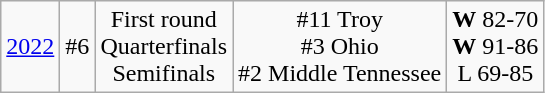<table class="wikitable">
<tr align="center">
<td><a href='#'>2022</a></td>
<td>#6</td>
<td>First round<br>Quarterfinals<br>Semifinals</td>
<td>#11 Troy<br> #3 Ohio<br> #2 Middle Tennessee</td>
<td><strong>W</strong> 82-70<br><strong>W</strong> 91-86<br>L 69-85</td>
</tr>
</table>
